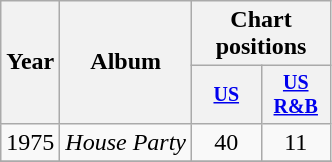<table class="wikitable" style="text-align:center;">
<tr>
<th rowspan="2">Year</th>
<th rowspan="2">Album</th>
<th colspan="2">Chart positions</th>
</tr>
<tr style="font-size:smaller;">
<th width="40"><a href='#'>US</a></th>
<th width="40"><a href='#'>US<br>R&B</a></th>
</tr>
<tr>
<td>1975</td>
<td align="left"><em>House Party</em></td>
<td>40</td>
<td>11</td>
</tr>
<tr>
</tr>
</table>
